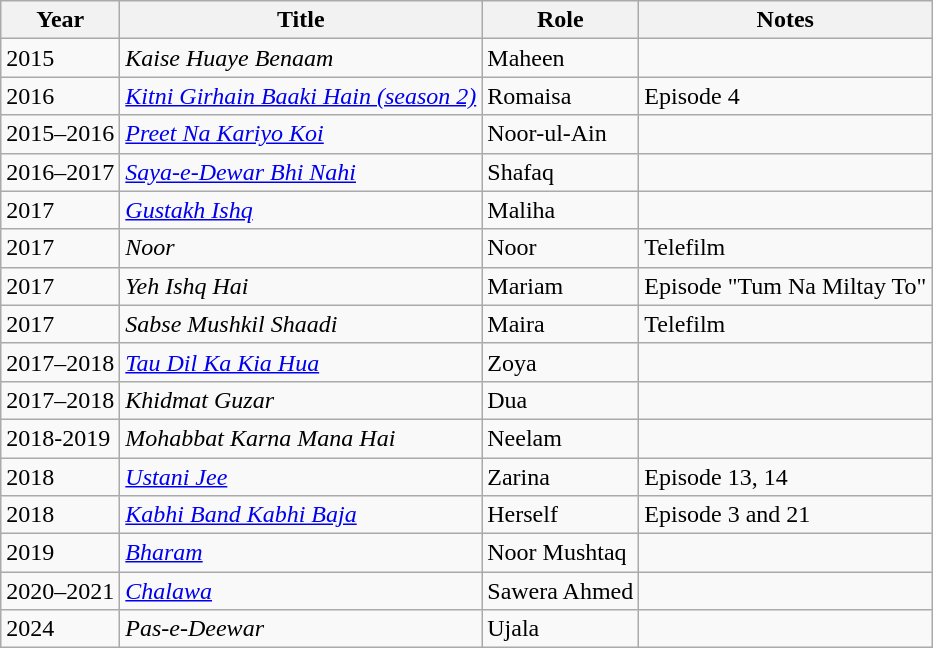<table class="wikitable">
<tr>
<th scope="col">Year</th>
<th scope="col">Title</th>
<th scope="col">Role</th>
<th scope="col">Notes</th>
</tr>
<tr>
<td>2015</td>
<td><em>Kaise Huaye Benaam</em></td>
<td>Maheen</td>
<td></td>
</tr>
<tr>
<td>2016</td>
<td><em><a href='#'>Kitni Girhain Baaki Hain (season 2)</a></em></td>
<td>Romaisa</td>
<td>Episode 4</td>
</tr>
<tr>
<td>2015–2016</td>
<td><em><a href='#'>Preet Na Kariyo Koi</a></em></td>
<td>Noor-ul-Ain</td>
<td></td>
</tr>
<tr>
<td>2016–2017</td>
<td><em><a href='#'>Saya-e-Dewar Bhi Nahi</a></em></td>
<td>Shafaq</td>
<td></td>
</tr>
<tr>
<td>2017</td>
<td><em><a href='#'>Gustakh Ishq</a></em></td>
<td>Maliha</td>
<td></td>
</tr>
<tr>
<td>2017</td>
<td><em>Noor</em></td>
<td>Noor</td>
<td>Telefilm</td>
</tr>
<tr>
<td>2017</td>
<td><em>Yeh Ishq Hai</em></td>
<td>Mariam</td>
<td>Episode "Tum Na Miltay To"</td>
</tr>
<tr>
<td>2017</td>
<td><em>Sabse Mushkil Shaadi</em></td>
<td>Maira</td>
<td>Telefilm</td>
</tr>
<tr>
<td>2017–2018</td>
<td><em><a href='#'>Tau Dil Ka Kia Hua</a></em></td>
<td>Zoya</td>
<td></td>
</tr>
<tr>
<td>2017–2018</td>
<td><em>Khidmat Guzar</em></td>
<td>Dua</td>
<td></td>
</tr>
<tr>
<td>2018-2019</td>
<td><em>Mohabbat Karna Mana Hai</em></td>
<td>Neelam</td>
<td></td>
</tr>
<tr>
<td>2018</td>
<td><em><a href='#'>Ustani Jee</a></em></td>
<td>Zarina</td>
<td>Episode 13, 14</td>
</tr>
<tr>
<td>2018</td>
<td><em><a href='#'>Kabhi Band Kabhi Baja</a></em></td>
<td>Herself</td>
<td>Episode 3 and 21</td>
</tr>
<tr>
<td>2019</td>
<td><em><a href='#'>Bharam</a></em></td>
<td>Noor Mushtaq</td>
<td></td>
</tr>
<tr>
<td>2020–2021</td>
<td><em><a href='#'>Chalawa</a></em></td>
<td>Sawera Ahmed</td>
<td></td>
</tr>
<tr>
<td>2024</td>
<td><em>Pas-e-Deewar</em></td>
<td>Ujala</td>
<td></td>
</tr>
</table>
